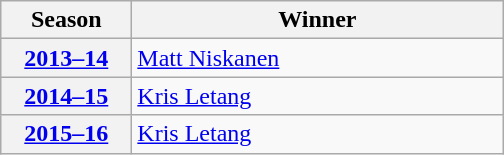<table class="wikitable">
<tr>
<th scope="col" style="width:5em">Season</th>
<th scope="col" style="width:15em">Winner</th>
</tr>
<tr>
<th scope="row"><a href='#'>2013–14</a></th>
<td><a href='#'>Matt Niskanen</a></td>
</tr>
<tr>
<th scope="row"><a href='#'>2014–15</a></th>
<td><a href='#'>Kris Letang</a></td>
</tr>
<tr>
<th scope="row"><a href='#'>2015–16</a></th>
<td><a href='#'>Kris Letang</a></td>
</tr>
</table>
